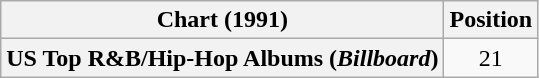<table class="wikitable plainrowheaders">
<tr>
<th>Chart (1991)</th>
<th>Position</th>
</tr>
<tr>
<th scope="row">US Top R&B/Hip-Hop Albums (<em>Billboard</em>)</th>
<td style="text-align:center;">21</td>
</tr>
</table>
